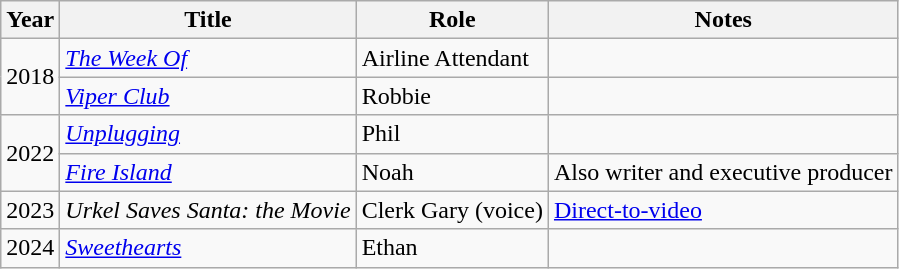<table class="wikitable sortable">
<tr>
<th>Year</th>
<th>Title</th>
<th>Role</th>
<th>Notes</th>
</tr>
<tr>
<td rowspan="2">2018</td>
<td><em><a href='#'>The Week Of</a></em></td>
<td>Airline Attendant</td>
<td></td>
</tr>
<tr>
<td><em><a href='#'>Viper Club</a></em></td>
<td>Robbie</td>
<td></td>
</tr>
<tr>
<td rowspan="2">2022</td>
<td><em><a href='#'>Unplugging</a></em></td>
<td>Phil</td>
<td></td>
</tr>
<tr>
<td><em><a href='#'>Fire Island</a></em></td>
<td>Noah</td>
<td>Also writer and executive producer</td>
</tr>
<tr>
<td>2023</td>
<td><em>Urkel Saves Santa: the Movie</em></td>
<td>Clerk Gary (voice)</td>
<td><a href='#'>Direct-to-video</a></td>
</tr>
<tr>
<td>2024</td>
<td><em><a href='#'>Sweethearts</a></em></td>
<td>Ethan</td>
<td></td>
</tr>
</table>
